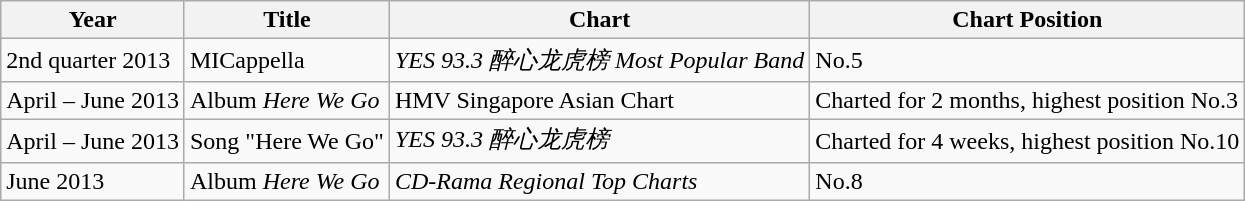<table class="wikitable">
<tr>
<th>Year</th>
<th>Title</th>
<th>Chart</th>
<th>Chart Position</th>
</tr>
<tr>
<td>2nd quarter 2013</td>
<td>MICappella</td>
<td><em>YES 93.3 醉心龙虎榜 Most Popular Band</em></td>
<td>No.5</td>
</tr>
<tr>
<td>April – June 2013</td>
<td>Album <em>Here We Go</em></td>
<td>HMV Singapore Asian Chart</td>
<td>Charted for 2 months, highest position No.3</td>
</tr>
<tr>
<td>April – June 2013</td>
<td>Song "Here We Go"</td>
<td><em>YES 93.3 醉心龙虎榜</em></td>
<td>Charted for 4 weeks, highest position No.10</td>
</tr>
<tr>
<td>June 2013</td>
<td>Album <em>Here We Go</em></td>
<td><em>CD-Rama Regional Top Charts</em></td>
<td>No.8</td>
</tr>
</table>
